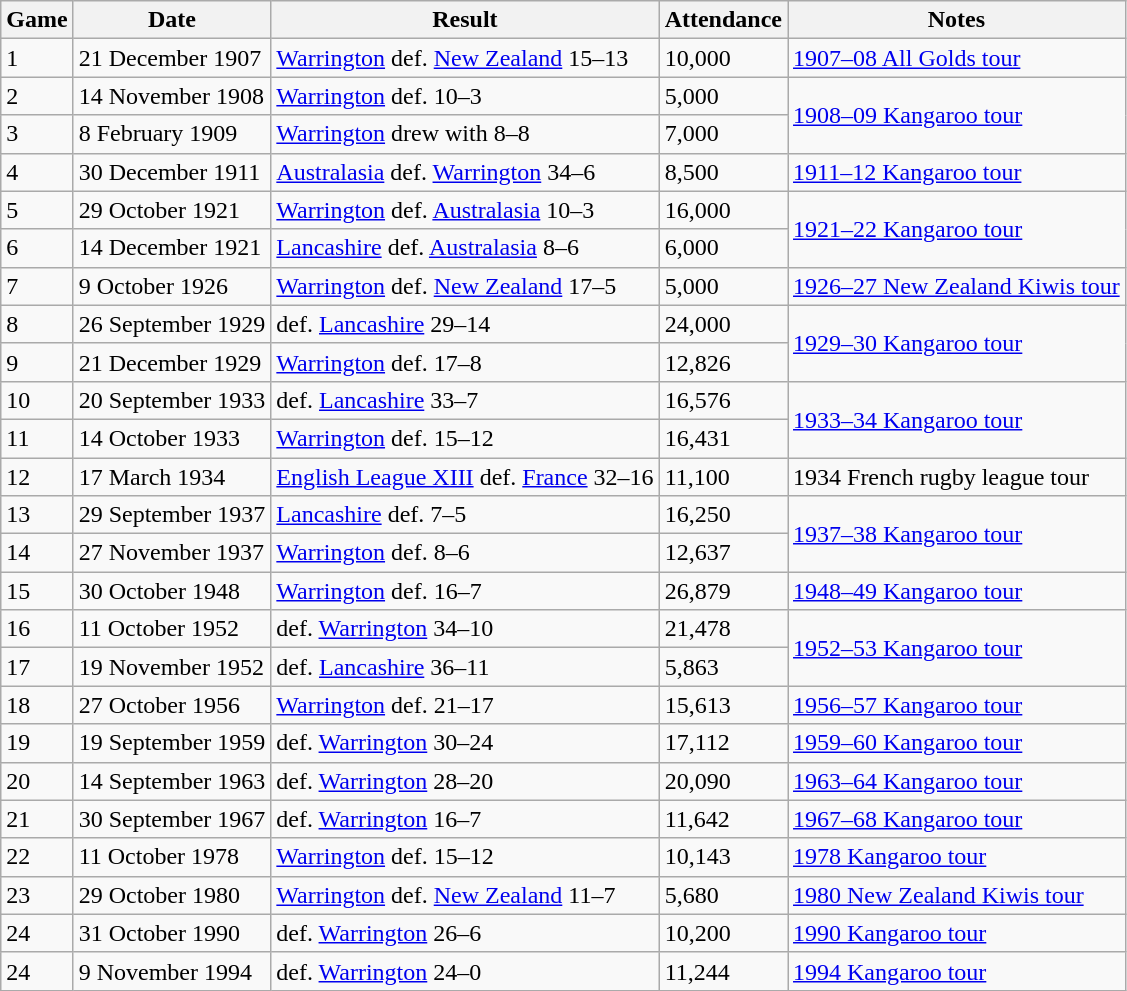<table class="wikitable">
<tr>
<th>Game</th>
<th>Date</th>
<th>Result</th>
<th>Attendance</th>
<th>Notes</th>
</tr>
<tr>
<td>1</td>
<td>21 December 1907</td>
<td> <a href='#'>Warrington</a> def.  <a href='#'>New Zealand</a> 15–13</td>
<td>10,000</td>
<td><a href='#'>1907–08 All Golds tour</a></td>
</tr>
<tr>
<td>2</td>
<td>14 November 1908</td>
<td> <a href='#'>Warrington</a> def.   10–3</td>
<td>5,000</td>
<td rowspan=2><a href='#'>1908–09 Kangaroo tour</a></td>
</tr>
<tr>
<td>3</td>
<td>8 February 1909</td>
<td> <a href='#'>Warrington</a> drew with   8–8</td>
<td>7,000</td>
</tr>
<tr>
<td>4</td>
<td>30 December 1911</td>
<td> <a href='#'>Australasia</a> def.  <a href='#'>Warrington</a> 34–6</td>
<td>8,500</td>
<td><a href='#'>1911–12 Kangaroo tour</a></td>
</tr>
<tr>
<td>5</td>
<td>29 October 1921</td>
<td> <a href='#'>Warrington</a> def.  <a href='#'>Australasia</a> 10–3</td>
<td>16,000</td>
<td rowspan=2><a href='#'>1921–22 Kangaroo tour</a></td>
</tr>
<tr>
<td>6</td>
<td>14 December 1921</td>
<td> <a href='#'>Lancashire</a> def.  <a href='#'>Australasia</a> 8–6</td>
<td>6,000</td>
</tr>
<tr>
<td>7</td>
<td>9 October 1926</td>
<td> <a href='#'>Warrington</a> def.  <a href='#'>New Zealand</a> 17–5</td>
<td>5,000</td>
<td><a href='#'>1926–27 New Zealand Kiwis tour</a></td>
</tr>
<tr>
<td>8</td>
<td>26 September 1929</td>
<td>  def.  <a href='#'>Lancashire</a> 29–14</td>
<td>24,000</td>
<td rowspan=2><a href='#'>1929–30 Kangaroo tour</a></td>
</tr>
<tr>
<td>9</td>
<td>21 December 1929</td>
<td> <a href='#'>Warrington</a> def.   17–8</td>
<td>12,826</td>
</tr>
<tr>
<td>10</td>
<td>20 September 1933</td>
<td>  def.  <a href='#'>Lancashire</a> 33–7</td>
<td>16,576</td>
<td rowspan=2><a href='#'>1933–34 Kangaroo tour</a></td>
</tr>
<tr>
<td>11</td>
<td>14 October 1933</td>
<td> <a href='#'>Warrington</a> def.   15–12</td>
<td>16,431</td>
</tr>
<tr>
<td>12</td>
<td>17 March 1934</td>
<td> <a href='#'>English League XIII</a> def.  <a href='#'>France</a> 32–16</td>
<td>11,100</td>
<td>1934 French rugby league tour</td>
</tr>
<tr>
<td>13</td>
<td>29 September 1937</td>
<td> <a href='#'>Lancashire</a> def.   7–5</td>
<td>16,250</td>
<td rowspan=2><a href='#'>1937–38 Kangaroo tour</a></td>
</tr>
<tr>
<td>14</td>
<td>27 November 1937</td>
<td> <a href='#'>Warrington</a> def.   8–6</td>
<td>12,637</td>
</tr>
<tr>
<td>15</td>
<td>30 October 1948</td>
<td> <a href='#'>Warrington</a> def.   16–7</td>
<td>26,879</td>
<td><a href='#'>1948–49 Kangaroo tour</a></td>
</tr>
<tr>
<td>16</td>
<td>11 October 1952</td>
<td>  def.  <a href='#'>Warrington</a> 34–10</td>
<td>21,478</td>
<td rowspan=2><a href='#'>1952–53 Kangaroo tour</a></td>
</tr>
<tr>
<td>17</td>
<td>19 November 1952</td>
<td>  def.  <a href='#'>Lancashire</a> 36–11</td>
<td>5,863</td>
</tr>
<tr>
<td>18</td>
<td>27 October 1956</td>
<td> <a href='#'>Warrington</a> def.   21–17</td>
<td>15,613</td>
<td><a href='#'>1956–57 Kangaroo tour</a></td>
</tr>
<tr>
<td>19</td>
<td>19 September 1959</td>
<td>  def.  <a href='#'>Warrington</a> 30–24</td>
<td>17,112</td>
<td><a href='#'>1959–60 Kangaroo tour</a></td>
</tr>
<tr>
<td>20</td>
<td>14 September 1963</td>
<td>  def.  <a href='#'>Warrington</a> 28–20</td>
<td>20,090</td>
<td><a href='#'>1963–64 Kangaroo tour</a></td>
</tr>
<tr>
<td>21</td>
<td>30 September 1967</td>
<td>  def.  <a href='#'>Warrington</a> 16–7</td>
<td>11,642</td>
<td><a href='#'>1967–68 Kangaroo tour</a></td>
</tr>
<tr>
<td>22</td>
<td>11 October 1978</td>
<td> <a href='#'>Warrington</a> def.   15–12</td>
<td>10,143</td>
<td><a href='#'>1978 Kangaroo tour</a></td>
</tr>
<tr>
<td>23</td>
<td>29 October 1980</td>
<td> <a href='#'>Warrington</a> def.  <a href='#'>New Zealand</a> 11–7</td>
<td>5,680</td>
<td><a href='#'>1980 New Zealand Kiwis tour</a></td>
</tr>
<tr>
<td>24</td>
<td>31 October 1990</td>
<td>  def.  <a href='#'>Warrington</a> 26–6</td>
<td>10,200</td>
<td><a href='#'>1990 Kangaroo tour</a></td>
</tr>
<tr>
<td>24</td>
<td>9 November 1994</td>
<td>  def.  <a href='#'>Warrington</a> 24–0</td>
<td>11,244</td>
<td><a href='#'>1994 Kangaroo tour</a></td>
</tr>
</table>
